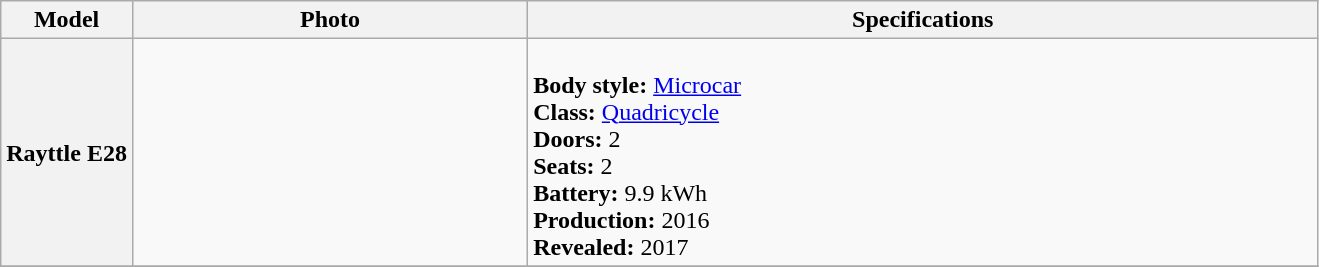<table class="wikitable">
<tr>
<th width=10%>Model</th>
<th width=30%>Photo</th>
<th width=100%>Specifications</th>
</tr>
<tr>
<th>Rayttle E28</th>
<td></td>
<td><br><strong>Body style:</strong> <a href='#'>Microcar</a><br><strong>Class:</strong> <a href='#'>Quadricycle</a><br><strong>Doors:</strong> 2<br><strong>Seats:</strong> 2<br><strong>Battery:</strong> 9.9 kWh<br><strong>Production:</strong> 2016<br><strong>Revealed:</strong> 2017</td>
</tr>
<tr>
</tr>
</table>
